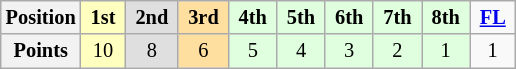<table class="wikitable" style="font-size:85%; text-align:center">
<tr>
<th>Position</th>
<td style="background:#ffffbf;"> <strong>1st</strong> </td>
<td style="background:#dfdfdf;"> <strong>2nd</strong> </td>
<td style="background:#ffdf9f;"> <strong>3rd</strong> </td>
<td style="background:#dfffdf;"> <strong>4th</strong> </td>
<td style="background:#dfffdf;"> <strong>5th</strong> </td>
<td style="background:#dfffdf;"> <strong>6th</strong> </td>
<td style="background:#dfffdf;"> <strong>7th</strong> </td>
<td style="background:#dfffdf;"> <strong>8th</strong> </td>
<td> <strong><a href='#'>FL</a></strong> </td>
</tr>
<tr>
<th>Points</th>
<td style="background:#ffffbf;">10</td>
<td style="background:#dfdfdf;">8</td>
<td style="background:#ffdf9f;">6</td>
<td style="background:#dfffdf;">5</td>
<td style="background:#dfffdf;">4</td>
<td style="background:#dfffdf;">3</td>
<td style="background:#dfffdf;">2</td>
<td style="background:#dfffdf;">1</td>
<td>1</td>
</tr>
</table>
